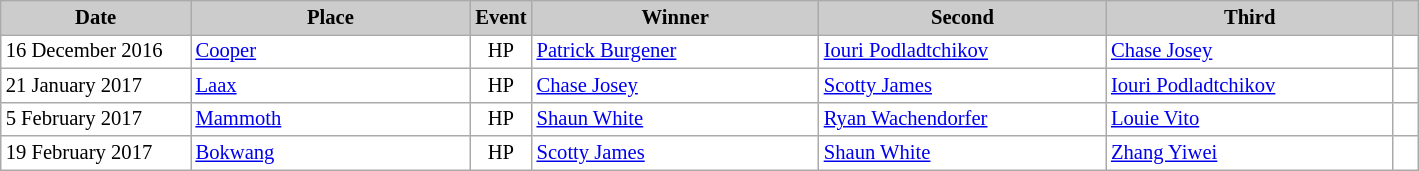<table class="wikitable plainrowheaders" style="background:#fff; font-size:86%; border:grey solid 1px; border-collapse:collapse;">
<tr style="background:#ccc; text-align:center;">
<th scope="col" style="background:#ccc; width:120px;">Date</th>
<th scope="col" style="background:#ccc; width:180px;">Place</th>
<th scope="col" style="background:#ccc; width:15px;">Event</th>
<th scope="col" style="background:#ccc; width:185px;">Winner</th>
<th scope="col" style="background:#ccc; width:185px;">Second</th>
<th scope="col" style="background:#ccc; width:185px;">Third</th>
<th scope="col" style="background:#ccc; width:10px;"></th>
</tr>
<tr>
<td>16 December 2016</td>
<td> <a href='#'>Cooper</a></td>
<td align=center>HP</td>
<td> <a href='#'>Patrick Burgener</a></td>
<td> <a href='#'>Iouri Podladtchikov</a></td>
<td> <a href='#'>Chase Josey</a></td>
<td></td>
</tr>
<tr>
<td>21 January 2017</td>
<td> <a href='#'>Laax</a></td>
<td align=center>HP</td>
<td> <a href='#'>Chase Josey</a></td>
<td> <a href='#'>Scotty James</a></td>
<td> <a href='#'>Iouri Podladtchikov</a></td>
<td></td>
</tr>
<tr>
<td>5 February 2017</td>
<td> <a href='#'>Mammoth</a></td>
<td align=center>HP</td>
<td> <a href='#'>Shaun White</a></td>
<td> <a href='#'>Ryan Wachendorfer</a></td>
<td> <a href='#'>Louie Vito</a></td>
<td></td>
</tr>
<tr>
<td>19 February 2017</td>
<td> <a href='#'>Bokwang</a></td>
<td align=center>HP</td>
<td> <a href='#'>Scotty James</a></td>
<td> <a href='#'>Shaun White</a></td>
<td> <a href='#'>Zhang Yiwei</a></td>
<td></td>
</tr>
</table>
